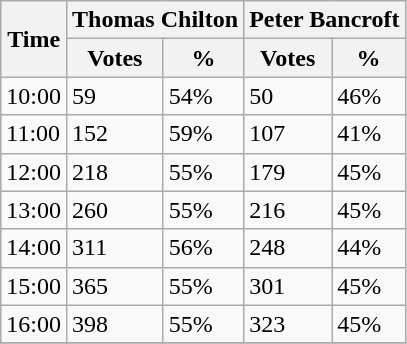<table class="wikitable">
<tr>
<th rowspan="2">Time</th>
<th colspan="2">Thomas Chilton</th>
<th colspan="2">Peter Bancroft</th>
</tr>
<tr>
<th>Votes</th>
<th>%</th>
<th>Votes</th>
<th>%</th>
</tr>
<tr>
<td>10:00</td>
<td>59</td>
<td>54%</td>
<td>50</td>
<td>46%</td>
</tr>
<tr>
<td>11:00</td>
<td>152</td>
<td>59%</td>
<td>107</td>
<td>41%</td>
</tr>
<tr>
<td>12:00</td>
<td>218</td>
<td>55%</td>
<td>179</td>
<td>45%</td>
</tr>
<tr>
<td>13:00</td>
<td>260</td>
<td>55%</td>
<td>216</td>
<td>45%</td>
</tr>
<tr>
<td>14:00</td>
<td>311</td>
<td>56%</td>
<td>248</td>
<td>44%</td>
</tr>
<tr>
<td>15:00</td>
<td>365</td>
<td>55%</td>
<td>301</td>
<td>45%</td>
</tr>
<tr>
<td>16:00</td>
<td>398</td>
<td>55%</td>
<td>323</td>
<td>45%</td>
</tr>
<tr>
</tr>
</table>
